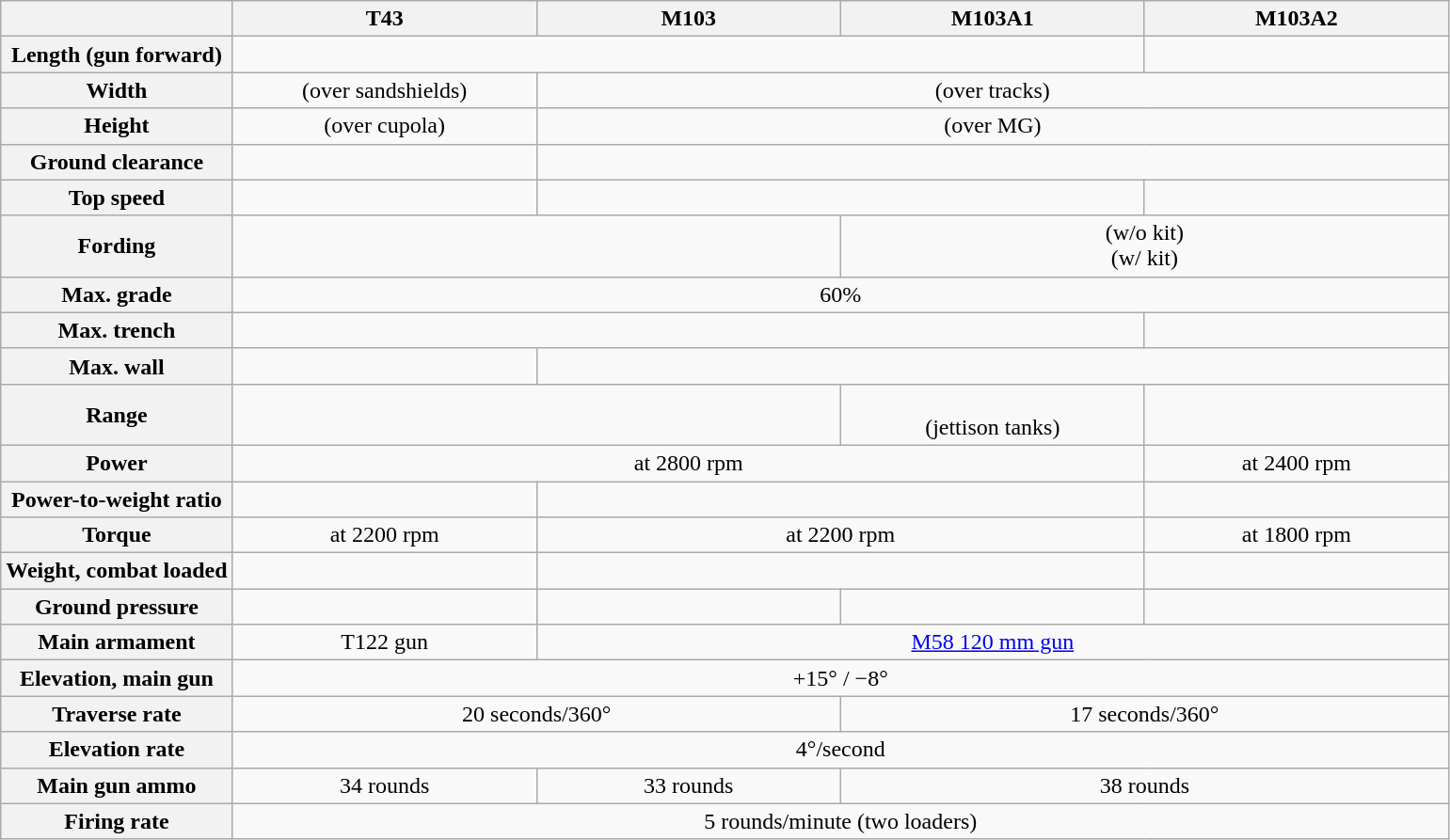<table class="wikitable" style="text-align:center;">
<tr>
<th></th>
<th style="width:13em;">T43</th>
<th style="width:13em;">M103</th>
<th style="width:13em;">M103A1</th>
<th style="width:13em;">M103A2</th>
</tr>
<tr>
<th>Length (gun forward)</th>
<td colspan="3"></td>
<td></td>
</tr>
<tr>
<th>Width</th>
<td> (over sandshields)</td>
<td colspan="3"> (over tracks)</td>
</tr>
<tr>
<th>Height</th>
<td> (over cupola)</td>
<td colspan="3"> (over MG)</td>
</tr>
<tr>
<th>Ground clearance</th>
<td></td>
<td colspan="3"></td>
</tr>
<tr>
<th>Top speed</th>
<td></td>
<td colspan="2"></td>
<td></td>
</tr>
<tr>
<th>Fording</th>
<td colspan="2"></td>
<td colspan="2"> (w/o kit)<br> (w/ kit)</td>
</tr>
<tr>
<th>Max. grade</th>
<td colspan="4">60%</td>
</tr>
<tr>
<th>Max. trench</th>
<td colspan="3"></td>
<td colspan="3"></td>
</tr>
<tr>
<th>Max. wall</th>
<td></td>
<td colspan="3"></td>
</tr>
<tr>
<th>Range</th>
<td colspan="2"></td>
<td><br> (jettison tanks)</td>
<td></td>
</tr>
<tr>
<th>Power</th>
<td colspan="3"> at 2800 rpm</td>
<td> at 2400 rpm</td>
</tr>
<tr>
<th>Power-to-weight ratio</th>
<td></td>
<td colspan="2"></td>
<td></td>
</tr>
<tr>
<th>Torque</th>
<td> at 2200 rpm</td>
<td colspan="2"> at 2200 rpm</td>
<td> at 1800 rpm</td>
</tr>
<tr>
<th>Weight, combat loaded</th>
<td></td>
<td colspan="2"></td>
<td></td>
</tr>
<tr>
<th>Ground pressure</th>
<td></td>
<td></td>
<td></td>
<td></td>
</tr>
<tr>
<th>Main armament</th>
<td>T122  gun</td>
<td colspan="3"><a href='#'>M58 120 mm gun</a></td>
</tr>
<tr>
<th>Elevation, main gun</th>
<td colspan="4">+15° / −8°</td>
</tr>
<tr>
<th>Traverse rate</th>
<td colspan="2">20 seconds/360°</td>
<td colspan="2">17 seconds/360°</td>
</tr>
<tr>
<th>Elevation rate</th>
<td colspan="4">4°/second</td>
</tr>
<tr>
<th>Main gun ammo</th>
<td>34 rounds</td>
<td>33 rounds</td>
<td colspan="2">38 rounds</td>
</tr>
<tr>
<th>Firing rate</th>
<td colspan="4">5 rounds/minute (two loaders)</td>
</tr>
</table>
